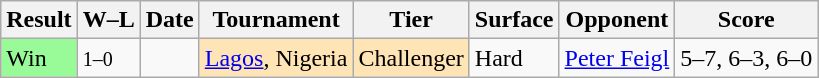<table class="sortable wikitable">
<tr>
<th>Result</th>
<th class="unsortable">W–L</th>
<th>Date</th>
<th>Tournament</th>
<th>Tier</th>
<th>Surface</th>
<th>Opponent</th>
<th class="unsortable">Score</th>
</tr>
<tr>
<td style="background:#98fb98;">Win</td>
<td><small>1–0</small></td>
<td><a href='#'></a></td>
<td style="background:moccasin;"><a href='#'>Lagos</a>, Nigeria</td>
<td style="background:moccasin;">Challenger</td>
<td>Hard</td>
<td> <a href='#'>Peter Feigl</a></td>
<td>5–7, 6–3, 6–0</td>
</tr>
</table>
